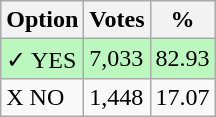<table class="wikitable">
<tr>
<th>Option</th>
<th>Votes</th>
<th>%</th>
</tr>
<tr>
<td style=background:#bbf8be>✓ YES</td>
<td style=background:#bbf8be>7,033</td>
<td style=background:#bbf8be>82.93</td>
</tr>
<tr>
<td>X NO</td>
<td>1,448</td>
<td>17.07</td>
</tr>
</table>
